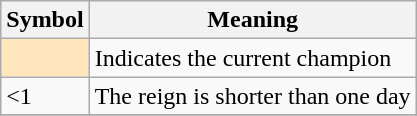<table class="wikitable">
<tr>
<th>Symbol</th>
<th>Meaning</th>
</tr>
<tr>
<td style="background-color:#ffe6bd"></td>
<td>Indicates the current champion</td>
</tr>
<tr>
<td><1</td>
<td>The reign is shorter than one day</td>
</tr>
<tr>
</tr>
</table>
